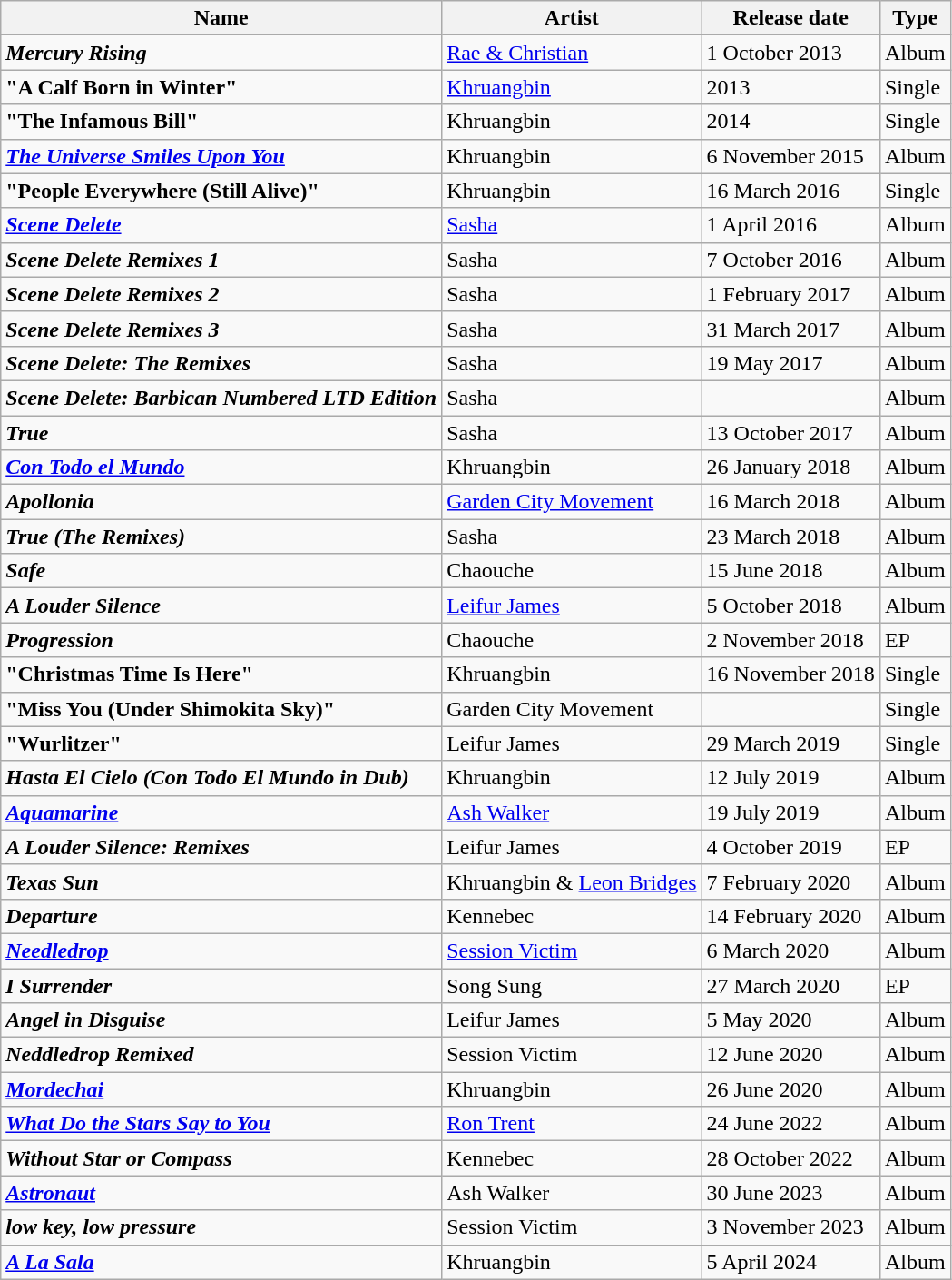<table class="wikitable sortable">
<tr>
<th>Name</th>
<th>Artist</th>
<th>Release date</th>
<th>Type</th>
</tr>
<tr>
<td><strong><em>Mercury Rising</em></strong></td>
<td><a href='#'>Rae & Christian</a></td>
<td>1 October 2013</td>
<td>Album</td>
</tr>
<tr>
<td><strong>"A Calf Born in Winter"</strong></td>
<td><a href='#'>Khruangbin</a></td>
<td>2013</td>
<td>Single</td>
</tr>
<tr>
<td><strong>"The Infamous Bill"</strong></td>
<td>Khruangbin</td>
<td>2014</td>
<td>Single</td>
</tr>
<tr>
<td><strong><em><a href='#'>The Universe Smiles Upon You</a></em></strong></td>
<td>Khruangbin</td>
<td>6 November 2015</td>
<td>Album</td>
</tr>
<tr>
<td><strong>"People Everywhere (Still Alive)"</strong></td>
<td>Khruangbin</td>
<td>16 March 2016</td>
<td>Single</td>
</tr>
<tr>
<td><strong><em><a href='#'>Scene Delete</a></em></strong></td>
<td><a href='#'>Sasha</a></td>
<td>1 April 2016</td>
<td>Album</td>
</tr>
<tr>
<td><strong><em>Scene Delete Remixes 1</em></strong></td>
<td>Sasha</td>
<td>7 October 2016</td>
<td>Album</td>
</tr>
<tr>
<td><strong><em>Scene Delete Remixes 2</em></strong></td>
<td>Sasha</td>
<td>1 February 2017</td>
<td>Album</td>
</tr>
<tr>
<td><strong><em>Scene Delete Remixes 3</em></strong></td>
<td>Sasha</td>
<td>31 March 2017</td>
<td>Album</td>
</tr>
<tr>
<td><strong><em>Scene Delete: The Remixes</em></strong></td>
<td>Sasha</td>
<td>19 May 2017</td>
<td>Album</td>
</tr>
<tr>
<td><strong><em>Scene Delete: Barbican Numbered LTD Edition</em></strong></td>
<td>Sasha</td>
<td></td>
<td>Album</td>
</tr>
<tr>
<td><strong><em>True</em></strong></td>
<td>Sasha</td>
<td>13 October 2017</td>
<td>Album</td>
</tr>
<tr>
<td><strong><em><a href='#'>Con Todo el Mundo</a></em></strong></td>
<td>Khruangbin</td>
<td>26 January 2018</td>
<td>Album</td>
</tr>
<tr>
<td><strong><em>Apollonia</em></strong></td>
<td><a href='#'>Garden City Movement</a></td>
<td>16 March 2018</td>
<td>Album</td>
</tr>
<tr>
<td><strong><em>True (The Remixes)</em></strong></td>
<td>Sasha</td>
<td>23 March 2018</td>
<td>Album</td>
</tr>
<tr>
<td><strong><em>Safe</em></strong></td>
<td>Chaouche</td>
<td>15 June 2018</td>
<td>Album</td>
</tr>
<tr>
<td><strong><em>A Louder Silence</em></strong></td>
<td><a href='#'>Leifur James</a></td>
<td>5 October 2018</td>
<td>Album</td>
</tr>
<tr>
<td><strong><em>Progression</em></strong></td>
<td>Chaouche</td>
<td>2 November 2018</td>
<td>EP</td>
</tr>
<tr>
<td><strong>"Christmas Time Is Here"</strong></td>
<td>Khruangbin</td>
<td>16 November 2018</td>
<td>Single</td>
</tr>
<tr>
<td><strong>"Miss You (Under Shimokita Sky)"</strong></td>
<td>Garden City Movement</td>
<td></td>
<td>Single</td>
</tr>
<tr>
<td><strong>"Wurlitzer"</strong></td>
<td>Leifur James</td>
<td>29 March 2019</td>
<td>Single</td>
</tr>
<tr>
<td><strong><em>Hasta El Cielo (Con Todo El Mundo in Dub)</em></strong></td>
<td>Khruangbin</td>
<td>12 July 2019</td>
<td>Album</td>
</tr>
<tr>
<td><strong><em><a href='#'>Aquamarine</a></em></strong></td>
<td><a href='#'>Ash Walker</a></td>
<td>19 July 2019</td>
<td>Album</td>
</tr>
<tr>
<td><strong><em>A Louder Silence: Remixes</em></strong></td>
<td>Leifur James</td>
<td>4 October 2019</td>
<td>EP</td>
</tr>
<tr>
<td><strong><em>Texas Sun</em></strong></td>
<td>Khruangbin & <a href='#'>Leon Bridges</a></td>
<td>7 February 2020</td>
<td>Album</td>
</tr>
<tr>
<td><strong><em>Departure</em></strong></td>
<td>Kennebec</td>
<td>14 February 2020</td>
<td>Album</td>
</tr>
<tr>
<td><strong><em><a href='#'>Needledrop</a></em></strong></td>
<td><a href='#'>Session Victim</a></td>
<td>6 March 2020</td>
<td>Album</td>
</tr>
<tr>
<td><strong><em>I Surrender</em></strong></td>
<td>Song Sung</td>
<td>27 March 2020</td>
<td>EP</td>
</tr>
<tr>
<td><strong><em>Angel in Disguise</em></strong></td>
<td>Leifur James</td>
<td>5 May 2020</td>
<td>Album</td>
</tr>
<tr>
<td><strong><em>Neddledrop Remixed</em></strong></td>
<td>Session Victim</td>
<td>12 June 2020</td>
<td>Album</td>
</tr>
<tr>
<td><strong><em><a href='#'>Mordechai</a></em></strong></td>
<td>Khruangbin</td>
<td>26 June 2020</td>
<td>Album</td>
</tr>
<tr>
<td><strong><em><a href='#'>What Do the Stars Say to You</a></em></strong></td>
<td><a href='#'>Ron Trent</a></td>
<td>24 June 2022</td>
<td>Album</td>
</tr>
<tr>
<td><strong><em>Without Star or Compass</em></strong></td>
<td>Kennebec</td>
<td>28 October 2022</td>
<td>Album</td>
</tr>
<tr>
<td><strong><em><a href='#'>Astronaut</a></em></strong></td>
<td>Ash Walker</td>
<td>30 June 2023</td>
<td>Album</td>
</tr>
<tr>
<td><strong><em>low key, low pressure</em></strong></td>
<td>Session Victim</td>
<td>3 November 2023</td>
<td>Album</td>
</tr>
<tr>
<td><strong><em><a href='#'>A La Sala</a></em></strong></td>
<td>Khruangbin</td>
<td>5 April 2024</td>
<td>Album</td>
</tr>
</table>
